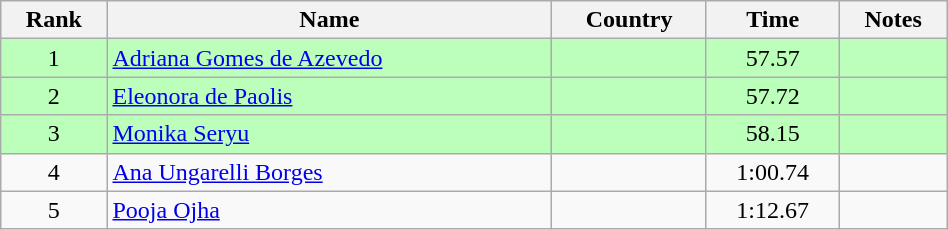<table class="wikitable" style="text-align:center;width: 50%">
<tr>
<th>Rank</th>
<th>Name</th>
<th>Country</th>
<th>Time</th>
<th>Notes</th>
</tr>
<tr bgcolor=bbffbb>
<td>1</td>
<td align="left"><a href='#'>Adriana Gomes de Azevedo</a></td>
<td align="left"></td>
<td>57.57</td>
<td></td>
</tr>
<tr bgcolor=bbffbb>
<td>2</td>
<td align="left"><a href='#'>Eleonora de Paolis</a></td>
<td align="left"></td>
<td>57.72</td>
<td></td>
</tr>
<tr bgcolor=bbffbb>
<td>3</td>
<td align="left"><a href='#'>Monika Seryu</a></td>
<td align="left"></td>
<td>58.15</td>
<td></td>
</tr>
<tr>
<td>4</td>
<td align="left"><a href='#'>Ana Ungarelli Borges</a></td>
<td align="left"></td>
<td>1:00.74</td>
<td></td>
</tr>
<tr>
<td>5</td>
<td align="left"><a href='#'>Pooja Ojha</a></td>
<td align="left"></td>
<td>1:12.67</td>
<td></td>
</tr>
</table>
